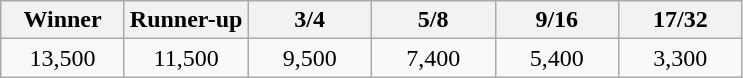<table class="wikitable" style="text-align:center">
<tr>
<th width="75">Winner</th>
<th width="75">Runner-up</th>
<th width="75">3/4</th>
<th width="75">5/8</th>
<th width="75">9/16</th>
<th width="75">17/32</th>
</tr>
<tr>
<td>13,500</td>
<td>11,500</td>
<td>9,500</td>
<td>7,400</td>
<td>5,400</td>
<td>3,300</td>
</tr>
</table>
